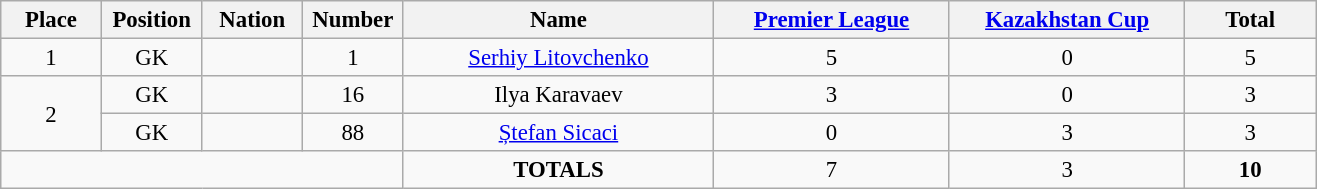<table class="wikitable" style="font-size: 95%; text-align: center;">
<tr>
<th width=60>Place</th>
<th width=60>Position</th>
<th width=60>Nation</th>
<th width=60>Number</th>
<th width=200>Name</th>
<th width=150><a href='#'>Premier League</a></th>
<th width=150><a href='#'>Kazakhstan Cup</a></th>
<th width=80>Total</th>
</tr>
<tr>
<td>1</td>
<td>GK</td>
<td></td>
<td>1</td>
<td><a href='#'>Serhiy Litovchenko</a></td>
<td>5</td>
<td>0</td>
<td>5</td>
</tr>
<tr>
<td rowspan="2">2</td>
<td>GK</td>
<td></td>
<td>16</td>
<td>Ilya Karavaev</td>
<td>3</td>
<td>0</td>
<td>3</td>
</tr>
<tr>
<td>GK</td>
<td></td>
<td>88</td>
<td><a href='#'>Ștefan Sicaci</a></td>
<td>0</td>
<td>3</td>
<td>3</td>
</tr>
<tr>
<td colspan="4"></td>
<td><strong>TOTALS</strong></td>
<td>7</td>
<td>3</td>
<td><strong>10</strong></td>
</tr>
</table>
